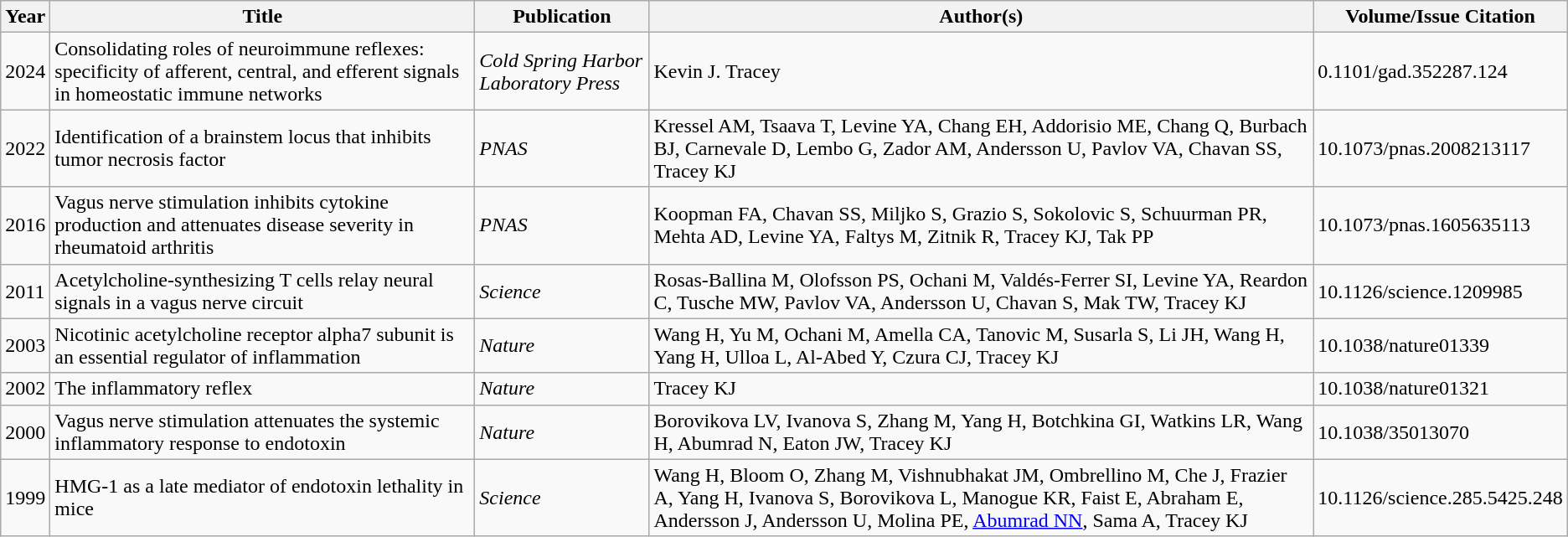<table class=wikitable>
<tr>
<th>Year</th>
<th>Title</th>
<th>Publication</th>
<th>Author(s)</th>
<th>Volume/Issue Citation</th>
</tr>
<tr>
<td>2024</td>
<td>Consolidating roles of neuroimmune reflexes: specificity of afferent, central, and efferent signals in homeostatic immune networks</td>
<td><em>Cold Spring Harbor Laboratory Press</em></td>
<td>Kevin J. Tracey</td>
<td>0.1101/gad.352287.124</td>
</tr>
<tr>
<td>2022</td>
<td>Identification of a brainstem locus that inhibits tumor necrosis factor</td>
<td><em>PNAS</em></td>
<td>Kressel AM, Tsaava T, Levine YA, Chang EH, Addorisio ME, Chang Q, Burbach BJ, Carnevale D, Lembo G, Zador AM, Andersson U, Pavlov VA, Chavan SS, Tracey KJ</td>
<td>10.1073/pnas.2008213117</td>
</tr>
<tr>
<td>2016</td>
<td>Vagus nerve stimulation inhibits cytokine production and attenuates disease severity in rheumatoid arthritis</td>
<td><em>PNAS</em></td>
<td>Koopman FA, Chavan SS, Miljko S, Grazio S, Sokolovic S, Schuurman PR, Mehta AD, Levine YA, Faltys M, Zitnik R, Tracey KJ, Tak PP</td>
<td>10.1073/pnas.1605635113</td>
</tr>
<tr>
<td>2011</td>
<td>Acetylcholine-synthesizing T cells relay neural signals in a vagus nerve circuit</td>
<td><em>Science</em></td>
<td>Rosas-Ballina M, Olofsson PS, Ochani M, Valdés-Ferrer SI, Levine YA, Reardon C, Tusche MW, Pavlov VA, Andersson U, Chavan S, Mak TW, Tracey KJ</td>
<td>10.1126/science.1209985</td>
</tr>
<tr>
<td>2003</td>
<td>Nicotinic acetylcholine receptor alpha7 subunit is an essential regulator of inflammation</td>
<td><em>Nature</em></td>
<td>Wang H, Yu M, Ochani M, Amella CA, Tanovic M, Susarla S, Li JH, Wang H, Yang H, Ulloa L, Al-Abed Y, Czura CJ, Tracey KJ</td>
<td>10.1038/nature01339</td>
</tr>
<tr>
<td>2002</td>
<td>The inflammatory reflex</td>
<td><em>Nature</em></td>
<td>Tracey KJ</td>
<td>10.1038/nature01321</td>
</tr>
<tr>
<td>2000</td>
<td>Vagus nerve stimulation attenuates the systemic inflammatory response to endotoxin</td>
<td><em>Nature</em></td>
<td>Borovikova LV, Ivanova S, Zhang M, Yang H, Botchkina GI, Watkins LR, Wang H, Abumrad N, Eaton JW, Tracey KJ</td>
<td>10.1038/35013070</td>
</tr>
<tr>
<td>1999</td>
<td>HMG-1 as a late mediator of endotoxin lethality in mice</td>
<td><em>Science</em></td>
<td>Wang H, Bloom O, Zhang M, Vishnubhakat JM, Ombrellino M, Che J, Frazier A, Yang H, Ivanova S, Borovikova L, Manogue KR, Faist E, Abraham E, Andersson J, Andersson U, Molina PE, <a href='#'>Abumrad NN</a>, Sama A, Tracey KJ</td>
<td>10.1126/science.285.5425.248</td>
</tr>
</table>
